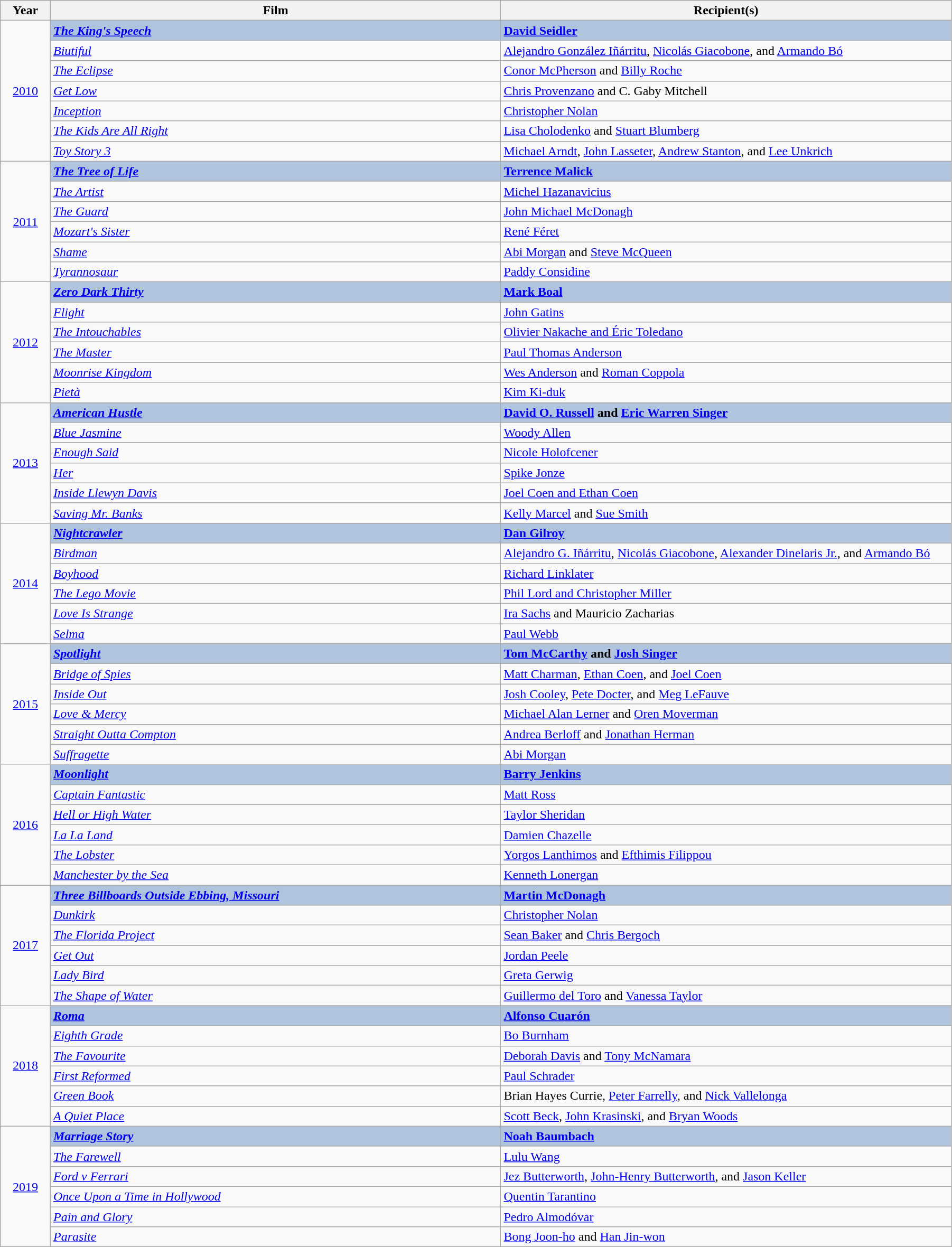<table class="wikitable" width="95%" cellpadding="5">
<tr>
<th width="5%">Year</th>
<th width="45%">Film</th>
<th width="45%">Recipient(s)</th>
</tr>
<tr>
<td rowspan="7" style="text-align:center;"><a href='#'>2010</a><br></td>
<td style="background:#B0C4DE;"><strong><em><a href='#'>The King's Speech</a></em></strong></td>
<td style="background:#B0C4DE;"><strong><a href='#'>David Seidler</a></strong></td>
</tr>
<tr>
<td><em><a href='#'>Biutiful</a></em></td>
<td><a href='#'>Alejandro González Iñárritu</a>, <a href='#'>Nicolás Giacobone</a>, and <a href='#'>Armando Bó</a></td>
</tr>
<tr>
<td><em><a href='#'>The Eclipse</a></em></td>
<td><a href='#'>Conor McPherson</a> and <a href='#'>Billy Roche</a></td>
</tr>
<tr>
<td><em><a href='#'>Get Low</a></em></td>
<td><a href='#'>Chris Provenzano</a> and C. Gaby Mitchell</td>
</tr>
<tr>
<td><em><a href='#'>Inception</a></em></td>
<td><a href='#'>Christopher Nolan</a></td>
</tr>
<tr>
<td><em><a href='#'>The Kids Are All Right</a></em></td>
<td><a href='#'>Lisa Cholodenko</a> and <a href='#'>Stuart Blumberg</a></td>
</tr>
<tr>
<td><em><a href='#'>Toy Story 3</a></em></td>
<td><a href='#'>Michael Arndt</a>, <a href='#'>John Lasseter</a>, <a href='#'>Andrew Stanton</a>, and <a href='#'>Lee Unkrich</a></td>
</tr>
<tr>
<td rowspan="6" style="text-align:center;"><a href='#'>2011</a><br></td>
<td style="background:#B0C4DE;"><strong><em><a href='#'>The Tree of Life</a></em></strong></td>
<td style="background:#B0C4DE;"><strong><a href='#'>Terrence Malick</a></strong></td>
</tr>
<tr>
<td><em><a href='#'>The Artist</a></em></td>
<td><a href='#'>Michel Hazanavicius</a></td>
</tr>
<tr>
<td><em><a href='#'>The Guard</a></em></td>
<td><a href='#'>John Michael McDonagh</a></td>
</tr>
<tr>
<td><em><a href='#'>Mozart's Sister</a></em></td>
<td><a href='#'>René Féret</a></td>
</tr>
<tr>
<td><em><a href='#'>Shame</a></em></td>
<td><a href='#'>Abi Morgan</a> and <a href='#'>Steve McQueen</a></td>
</tr>
<tr>
<td><em><a href='#'>Tyrannosaur</a></em></td>
<td><a href='#'>Paddy Considine</a></td>
</tr>
<tr>
<td rowspan="6" style="text-align:center;"><a href='#'>2012</a><br></td>
<td style="background:#B0C4DE;"><strong><em><a href='#'>Zero Dark Thirty</a></em></strong></td>
<td style="background:#B0C4DE;"><strong><a href='#'>Mark Boal</a></strong></td>
</tr>
<tr>
<td><em><a href='#'>Flight</a></em></td>
<td><a href='#'>John Gatins</a></td>
</tr>
<tr>
<td><em><a href='#'>The Intouchables</a></em></td>
<td><a href='#'>Olivier Nakache and Éric Toledano</a></td>
</tr>
<tr>
<td><em><a href='#'>The Master</a></em></td>
<td><a href='#'>Paul Thomas Anderson</a></td>
</tr>
<tr>
<td><em><a href='#'>Moonrise Kingdom</a></em></td>
<td><a href='#'>Wes Anderson</a> and <a href='#'>Roman Coppola</a></td>
</tr>
<tr>
<td><em><a href='#'>Pietà</a></em></td>
<td><a href='#'>Kim Ki-duk</a></td>
</tr>
<tr>
<td rowspan="6" style="text-align:center;"><a href='#'>2013</a><br></td>
<td style="background:#B0C4DE;"><strong><em><a href='#'>American Hustle</a></em></strong></td>
<td style="background:#B0C4DE;"><strong><a href='#'>David O. Russell</a> and <a href='#'>Eric Warren Singer</a></strong></td>
</tr>
<tr>
<td><em><a href='#'>Blue Jasmine</a></em></td>
<td><a href='#'>Woody Allen</a></td>
</tr>
<tr>
<td><em><a href='#'>Enough Said</a></em></td>
<td><a href='#'>Nicole Holofcener</a></td>
</tr>
<tr>
<td><em><a href='#'>Her</a></em></td>
<td><a href='#'>Spike Jonze</a></td>
</tr>
<tr>
<td><em><a href='#'>Inside Llewyn Davis</a></em></td>
<td><a href='#'>Joel Coen and Ethan Coen</a></td>
</tr>
<tr>
<td><em><a href='#'>Saving Mr. Banks</a></em></td>
<td><a href='#'>Kelly Marcel</a> and <a href='#'>Sue Smith</a></td>
</tr>
<tr>
<td rowspan="6" style="text-align:center;"><a href='#'>2014</a><br></td>
<td style="background:#B0C4DE;"><strong><em><a href='#'>Nightcrawler</a></em></strong></td>
<td style="background:#B0C4DE;"><strong><a href='#'>Dan Gilroy</a></strong></td>
</tr>
<tr>
<td><em><a href='#'>Birdman</a></em></td>
<td><a href='#'>Alejandro G. Iñárritu</a>, <a href='#'>Nicolás Giacobone</a>, <a href='#'>Alexander Dinelaris Jr.</a>, and <a href='#'>Armando Bó</a></td>
</tr>
<tr>
<td><em><a href='#'>Boyhood</a></em></td>
<td><a href='#'>Richard Linklater</a></td>
</tr>
<tr>
<td><em><a href='#'>The Lego Movie</a></em></td>
<td><a href='#'>Phil Lord and Christopher Miller</a></td>
</tr>
<tr>
<td><em><a href='#'>Love Is Strange</a></em></td>
<td><a href='#'>Ira Sachs</a> and Mauricio Zacharias</td>
</tr>
<tr>
<td><em><a href='#'>Selma</a></em></td>
<td><a href='#'>Paul Webb</a></td>
</tr>
<tr>
<td rowspan="6" style="text-align:center;"><a href='#'>2015</a><br></td>
<td style="background:#B0C4DE;"><strong><em><a href='#'>Spotlight</a></em></strong></td>
<td style="background:#B0C4DE;"><strong><a href='#'>Tom McCarthy</a> and <a href='#'>Josh Singer</a></strong></td>
</tr>
<tr>
<td><em><a href='#'>Bridge of Spies</a></em></td>
<td><a href='#'>Matt Charman</a>, <a href='#'>Ethan Coen</a>, and <a href='#'>Joel Coen</a></td>
</tr>
<tr>
<td><em><a href='#'>Inside Out</a></em></td>
<td><a href='#'>Josh Cooley</a>, <a href='#'>Pete Docter</a>, and <a href='#'>Meg LeFauve</a></td>
</tr>
<tr>
<td><em><a href='#'>Love & Mercy</a></em></td>
<td><a href='#'>Michael Alan Lerner</a> and <a href='#'>Oren Moverman</a></td>
</tr>
<tr>
<td><em><a href='#'>Straight Outta Compton</a></em></td>
<td><a href='#'>Andrea Berloff</a> and <a href='#'>Jonathan Herman</a></td>
</tr>
<tr>
<td><em><a href='#'>Suffragette</a></em></td>
<td><a href='#'>Abi Morgan</a></td>
</tr>
<tr>
<td rowspan="6" style="text-align:center;"><a href='#'>2016</a><br></td>
<td style="background:#B0C4DE;"><strong><em><a href='#'>Moonlight</a></em></strong></td>
<td style="background:#B0C4DE;"><strong><a href='#'>Barry Jenkins</a></strong></td>
</tr>
<tr>
<td><em><a href='#'>Captain Fantastic</a></em></td>
<td><a href='#'>Matt Ross</a></td>
</tr>
<tr>
<td><em><a href='#'>Hell or High Water</a></em></td>
<td><a href='#'>Taylor Sheridan</a></td>
</tr>
<tr>
<td><em><a href='#'>La La Land</a></em></td>
<td><a href='#'>Damien Chazelle</a></td>
</tr>
<tr>
<td><em><a href='#'>The Lobster</a></em></td>
<td><a href='#'>Yorgos Lanthimos</a> and <a href='#'>Efthimis Filippou</a></td>
</tr>
<tr>
<td><em><a href='#'>Manchester by the Sea</a></em></td>
<td><a href='#'>Kenneth Lonergan</a></td>
</tr>
<tr>
<td rowspan="6" style="text-align:center;"><a href='#'>2017</a><br></td>
<td style="background:#B0C4DE;"><strong><em><a href='#'>Three Billboards Outside Ebbing, Missouri</a></em></strong></td>
<td style="background:#B0C4DE;"><strong><a href='#'>Martin McDonagh</a></strong></td>
</tr>
<tr>
<td><em><a href='#'>Dunkirk</a></em></td>
<td><a href='#'>Christopher Nolan</a></td>
</tr>
<tr>
<td><em><a href='#'>The Florida Project</a></em></td>
<td><a href='#'>Sean Baker</a> and <a href='#'>Chris Bergoch</a></td>
</tr>
<tr>
<td><em><a href='#'>Get Out</a></em></td>
<td><a href='#'>Jordan Peele</a></td>
</tr>
<tr>
<td><em><a href='#'>Lady Bird</a></em></td>
<td><a href='#'>Greta Gerwig</a></td>
</tr>
<tr>
<td><em><a href='#'>The Shape of Water</a></em></td>
<td><a href='#'>Guillermo del Toro</a> and <a href='#'>Vanessa Taylor</a></td>
</tr>
<tr>
<td rowspan="6" style="text-align:center;"><a href='#'>2018</a><br></td>
<td style="background:#B0C4DE;"><strong><em><a href='#'>Roma</a></em></strong></td>
<td style="background:#B0C4DE;"><strong><a href='#'>Alfonso Cuarón</a></strong></td>
</tr>
<tr>
<td><em><a href='#'>Eighth Grade</a></em></td>
<td><a href='#'>Bo Burnham</a></td>
</tr>
<tr>
<td><em><a href='#'>The Favourite</a></em></td>
<td><a href='#'>Deborah Davis</a> and <a href='#'>Tony McNamara</a></td>
</tr>
<tr>
<td><em><a href='#'>First Reformed</a></em></td>
<td><a href='#'>Paul Schrader</a></td>
</tr>
<tr>
<td><em><a href='#'>Green Book</a></em></td>
<td>Brian Hayes Currie, <a href='#'>Peter Farrelly</a>, and <a href='#'>Nick Vallelonga</a></td>
</tr>
<tr>
<td><em><a href='#'>A Quiet Place</a></em></td>
<td><a href='#'>Scott Beck</a>, <a href='#'>John Krasinski</a>, and <a href='#'>Bryan Woods</a></td>
</tr>
<tr>
<td rowspan="6" style="text-align:center;"><a href='#'>2019</a><br></td>
<td style="background:#B0C4DE;"><strong><em><a href='#'>Marriage Story</a></em></strong></td>
<td style="background:#B0C4DE;"><strong><a href='#'>Noah Baumbach</a></strong></td>
</tr>
<tr>
<td><em><a href='#'>The Farewell</a></em></td>
<td><a href='#'>Lulu Wang</a></td>
</tr>
<tr>
<td><em><a href='#'>Ford v Ferrari</a></em></td>
<td><a href='#'>Jez Butterworth</a>, <a href='#'>John-Henry Butterworth</a>, and <a href='#'>Jason Keller</a></td>
</tr>
<tr>
<td><em><a href='#'>Once Upon a Time in Hollywood</a></em></td>
<td><a href='#'>Quentin Tarantino</a></td>
</tr>
<tr>
<td><em><a href='#'>Pain and Glory</a></em></td>
<td><a href='#'>Pedro Almodóvar</a></td>
</tr>
<tr>
<td><em><a href='#'>Parasite</a></em></td>
<td><a href='#'>Bong Joon-ho</a> and <a href='#'>Han Jin-won</a></td>
</tr>
</table>
